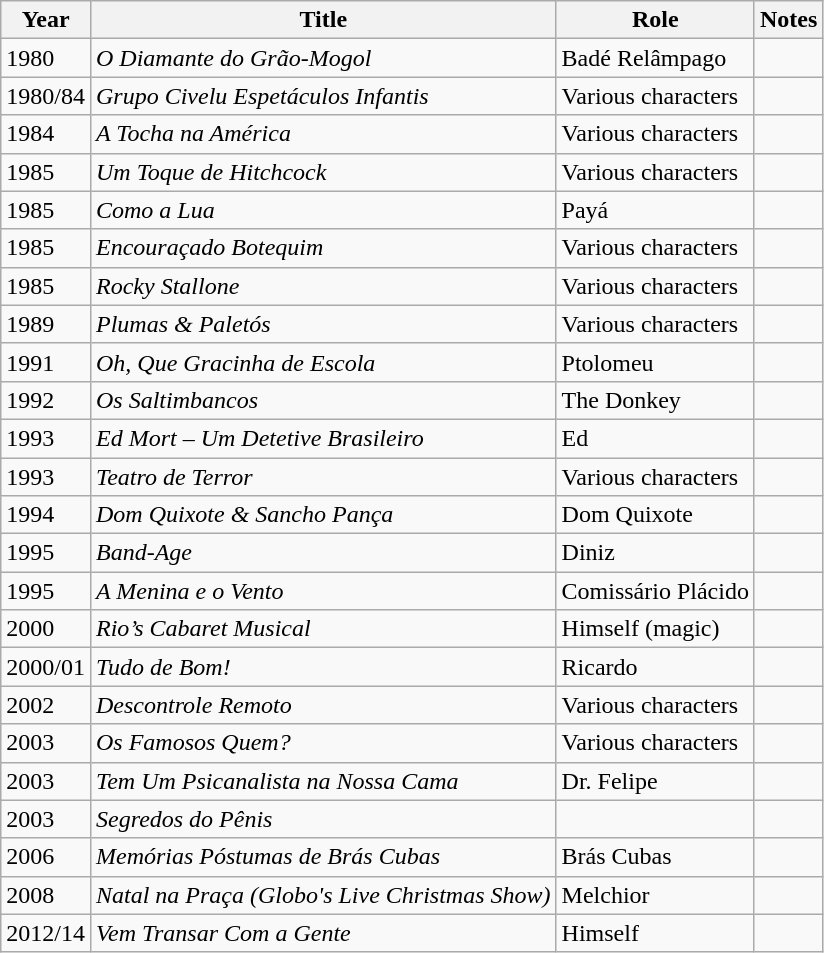<table class="wikitable">
<tr>
<th>Year</th>
<th>Title</th>
<th>Role</th>
<th>Notes</th>
</tr>
<tr>
<td>1980</td>
<td><em>O Diamante do Grão-Mogol</em></td>
<td>Badé Relâmpago</td>
<td></td>
</tr>
<tr>
<td>1980/84</td>
<td><em>Grupo Civelu Espetáculos Infantis</em></td>
<td>Various characters</td>
<td></td>
</tr>
<tr>
<td>1984</td>
<td><em>A Tocha na América</em></td>
<td>Various characters</td>
<td></td>
</tr>
<tr>
<td>1985</td>
<td><em>Um Toque de Hitchcock</em></td>
<td>Various characters</td>
<td></td>
</tr>
<tr>
<td>1985</td>
<td><em>Como a Lua</em></td>
<td>Payá</td>
<td></td>
</tr>
<tr>
<td>1985</td>
<td><em>Encouraçado Botequim</em></td>
<td>Various characters</td>
<td></td>
</tr>
<tr>
<td>1985</td>
<td><em>Rocky Stallone</em></td>
<td>Various characters</td>
<td></td>
</tr>
<tr>
<td>1989</td>
<td><em>Plumas & Paletós</em></td>
<td>Various characters</td>
<td></td>
</tr>
<tr>
<td>1991</td>
<td><em>Oh, Que Gracinha de Escola</em></td>
<td>Ptolomeu</td>
<td></td>
</tr>
<tr>
<td>1992</td>
<td><em>Os Saltimbancos</em></td>
<td>The Donkey</td>
<td></td>
</tr>
<tr>
<td>1993</td>
<td><em>Ed Mort – Um Detetive Brasileiro</em></td>
<td>Ed</td>
<td></td>
</tr>
<tr>
<td>1993</td>
<td><em>Teatro de Terror</em></td>
<td>Various characters</td>
<td></td>
</tr>
<tr>
<td>1994</td>
<td><em>Dom Quixote & Sancho Pança</em></td>
<td>Dom Quixote</td>
<td></td>
</tr>
<tr>
<td>1995</td>
<td><em>Band-Age</em></td>
<td>Diniz</td>
<td></td>
</tr>
<tr>
<td>1995</td>
<td><em>A Menina e o Vento</em></td>
<td>Comissário Plácido</td>
<td></td>
</tr>
<tr>
<td>2000</td>
<td><em>Rio’s Cabaret Musical</em></td>
<td>Himself (magic)</td>
<td></td>
</tr>
<tr>
<td>2000/01</td>
<td><em>Tudo de Bom!</em></td>
<td>Ricardo</td>
<td></td>
</tr>
<tr>
<td>2002</td>
<td><em>Descontrole Remoto</em></td>
<td>Various characters</td>
<td></td>
</tr>
<tr>
<td>2003</td>
<td><em>Os Famosos Quem?</em></td>
<td>Various characters</td>
<td></td>
</tr>
<tr>
<td>2003</td>
<td><em>Tem Um Psicanalista na Nossa Cama</em></td>
<td>Dr. Felipe</td>
<td></td>
</tr>
<tr>
<td>2003</td>
<td><em>Segredos do Pênis</em></td>
<td></td>
<td></td>
</tr>
<tr>
<td>2006</td>
<td><em>Memórias Póstumas de Brás Cubas</em></td>
<td>Brás Cubas</td>
<td></td>
</tr>
<tr>
<td>2008</td>
<td><em>Natal na Praça (Globo's Live Christmas Show)</em></td>
<td>Melchior</td>
<td></td>
</tr>
<tr>
<td>2012/14</td>
<td><em>Vem Transar Com a Gente</em></td>
<td>Himself</td>
<td></td>
</tr>
</table>
